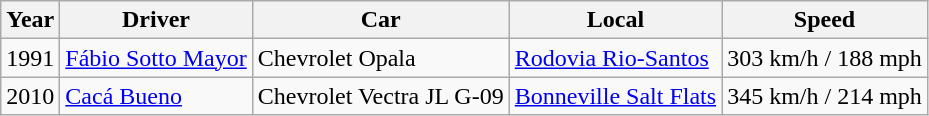<table class="wikitable">
<tr>
<th>Year</th>
<th>Driver</th>
<th>Car</th>
<th>Local</th>
<th>Speed</th>
</tr>
<tr>
<td>1991</td>
<td><a href='#'>Fábio Sotto Mayor</a></td>
<td>Chevrolet Opala</td>
<td><a href='#'>Rodovia Rio-Santos</a></td>
<td align="center">303 km/h / 188 mph</td>
</tr>
<tr>
<td>2010</td>
<td><a href='#'>Cacá Bueno</a></td>
<td>Chevrolet Vectra JL G-09</td>
<td><a href='#'>Bonneville Salt Flats</a></td>
<td align="center">345 km/h / 214 mph</td>
</tr>
</table>
